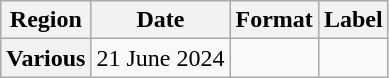<table class="wikitable plainrowheaders">
<tr>
<th scope="col">Region</th>
<th scope="col">Date</th>
<th scope="col">Format</th>
<th scope="col">Label</th>
</tr>
<tr>
<th scope="row">Various</th>
<td>21 June 2024</td>
<td></td>
<td></td>
</tr>
</table>
